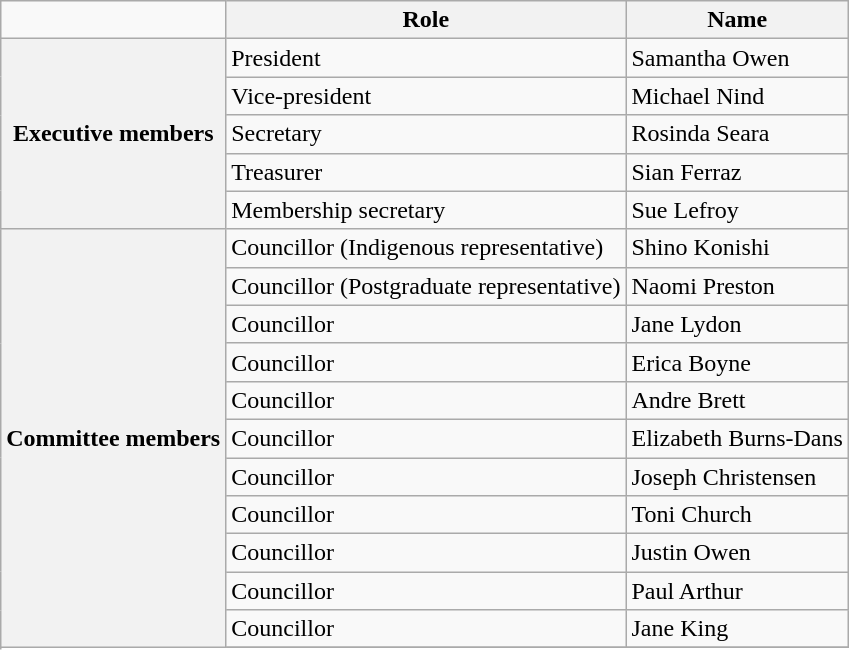<table class="wikitable">
<tr>
<td></td>
<th>Role</th>
<th>Name</th>
</tr>
<tr>
<th rowspan="5">Executive members</th>
<td>President</td>
<td>Samantha Owen</td>
</tr>
<tr>
<td>Vice-president</td>
<td>Michael Nind</td>
</tr>
<tr>
<td>Secretary</td>
<td>Rosinda Seara</td>
</tr>
<tr>
<td>Treasurer</td>
<td>Sian Ferraz</td>
</tr>
<tr>
<td>Membership secretary</td>
<td>Sue Lefroy</td>
</tr>
<tr>
<th rowspan="18">Committee members</th>
<td>Councillor (Indigenous representative)</td>
<td>Shino Konishi</td>
</tr>
<tr>
<td>Councillor (Postgraduate representative)</td>
<td>Naomi Preston</td>
</tr>
<tr>
<td>Councillor</td>
<td>Jane Lydon</td>
</tr>
<tr>
<td>Councillor</td>
<td>Erica Boyne</td>
</tr>
<tr>
<td>Councillor</td>
<td>Andre Brett</td>
</tr>
<tr>
<td>Councillor</td>
<td>Elizabeth Burns-Dans</td>
</tr>
<tr>
<td>Councillor</td>
<td>Joseph Christensen</td>
</tr>
<tr>
<td>Councillor</td>
<td>Toni Church</td>
</tr>
<tr>
<td>Councillor</td>
<td>Justin Owen</td>
</tr>
<tr>
<td>Councillor</td>
<td>Paul Arthur</td>
</tr>
<tr>
<td>Councillor</td>
<td>Jane King</td>
</tr>
<tr>
</tr>
</table>
